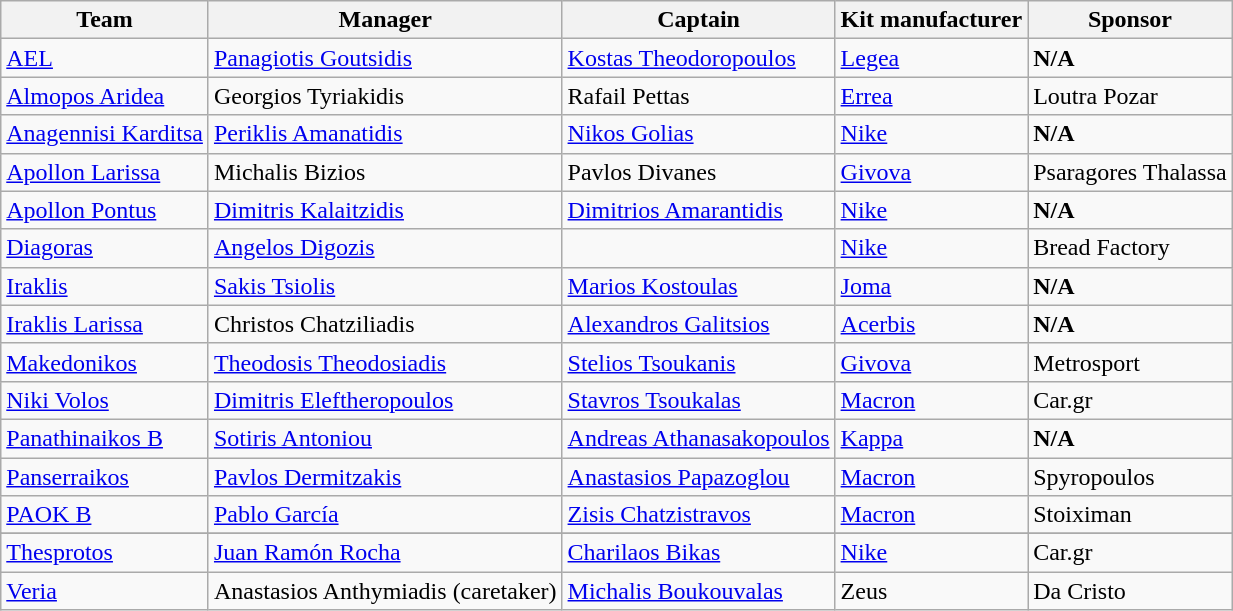<table class="wikitable sortable" style="text-align: left;">
<tr>
<th>Team</th>
<th>Manager</th>
<th>Captain</th>
<th>Kit manufacturer</th>
<th>Sponsor</th>
</tr>
<tr>
<td><a href='#'>AEL</a></td>
<td> <a href='#'>Panagiotis Goutsidis</a></td>
<td> <a href='#'>Kostas Theodoropoulos</a></td>
<td><a href='#'>Legea</a></td>
<td><strong>N/A</strong></td>
</tr>
<tr>
<td><a href='#'>Almopos Aridea</a></td>
<td> Georgios Tyriakidis</td>
<td> Rafail Pettas</td>
<td><a href='#'>Errea</a></td>
<td>Loutra Pozar</td>
</tr>
<tr>
<td><a href='#'>Anagennisi Karditsa</a></td>
<td> <a href='#'>Periklis Amanatidis</a></td>
<td> <a href='#'>Nikos Golias</a></td>
<td><a href='#'>Nike</a></td>
<td><strong>N/A</strong></td>
</tr>
<tr>
<td><a href='#'>Apollon Larissa</a></td>
<td> Michalis Bizios</td>
<td> Pavlos Divanes</td>
<td><a href='#'>Givova</a></td>
<td>Psaragores Thalassa</td>
</tr>
<tr>
<td><a href='#'>Apollon Pontus</a></td>
<td> <a href='#'>Dimitris Kalaitzidis</a></td>
<td> <a href='#'>Dimitrios Amarantidis</a></td>
<td><a href='#'>Nike</a></td>
<td><strong>N/A</strong></td>
</tr>
<tr>
<td><a href='#'>Diagoras</a></td>
<td> <a href='#'>Angelos Digozis</a></td>
<td></td>
<td><a href='#'>Nike</a></td>
<td>Bread Factory</td>
</tr>
<tr>
<td><a href='#'>Iraklis</a></td>
<td> <a href='#'>Sakis Tsiolis</a></td>
<td> <a href='#'>Marios Kostoulas</a></td>
<td><a href='#'>Joma</a></td>
<td><strong>N/A</strong></td>
</tr>
<tr>
<td><a href='#'>Iraklis Larissa</a></td>
<td> Christos Chatziliadis</td>
<td> <a href='#'>Alexandros Galitsios</a></td>
<td><a href='#'>Acerbis</a></td>
<td><strong>N/A</strong></td>
</tr>
<tr>
<td><a href='#'>Makedonikos</a></td>
<td> <a href='#'>Theodosis Theodosiadis</a></td>
<td> <a href='#'>Stelios Tsoukanis</a></td>
<td><a href='#'>Givova</a></td>
<td>Metrosport</td>
</tr>
<tr>
<td><a href='#'>Niki Volos</a></td>
<td> <a href='#'>Dimitris Eleftheropoulos</a></td>
<td> <a href='#'>Stavros Tsoukalas</a></td>
<td><a href='#'>Macron</a></td>
<td>Car.gr</td>
</tr>
<tr>
<td><a href='#'>Panathinaikos B</a></td>
<td> <a href='#'>Sotiris Antoniou</a></td>
<td> <a href='#'>Andreas Athanasakopoulos</a></td>
<td><a href='#'>Kappa</a></td>
<td><strong>N/A</strong></td>
</tr>
<tr>
<td><a href='#'>Panserraikos</a></td>
<td> <a href='#'>Pavlos Dermitzakis</a></td>
<td> <a href='#'>Anastasios Papazoglou</a></td>
<td><a href='#'>Macron</a></td>
<td>Spyropoulos</td>
</tr>
<tr>
<td><a href='#'>PAOK B</a></td>
<td> <a href='#'>Pablo García</a></td>
<td> <a href='#'>Zisis Chatzistravos</a></td>
<td><a href='#'>Macron</a></td>
<td>Stoiximan</td>
</tr>
<tr>
</tr>
<tr>
<td><a href='#'>Thesprotos</a></td>
<td> <a href='#'>Juan Ramón Rocha</a></td>
<td> <a href='#'>Charilaos Bikas</a></td>
<td><a href='#'>Nike</a></td>
<td>Car.gr</td>
</tr>
<tr>
<td><a href='#'>Veria</a></td>
<td> Anastasios Anthymiadis (caretaker)</td>
<td> <a href='#'>Michalis Boukouvalas</a></td>
<td>Zeus</td>
<td>Da Cristo</td>
</tr>
</table>
